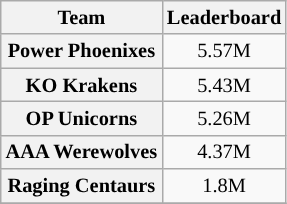<table class="wikitable" style="text-align:center; font-size:85%;">
<tr>
<th>Team</th>
<th>Leaderboard</th>
</tr>
<tr>
<th>Power Phoenixes</th>
<td>5.57M</td>
</tr>
<tr>
<th>KO Krakens</th>
<td>5.43M</td>
</tr>
<tr>
<th>OP Unicorns</th>
<td>5.26M</td>
</tr>
<tr>
<th>AAA Werewolves</th>
<td>4.37M</td>
</tr>
<tr>
<th>Raging Centaurs</th>
<td>1.8M</td>
</tr>
<tr>
</tr>
</table>
